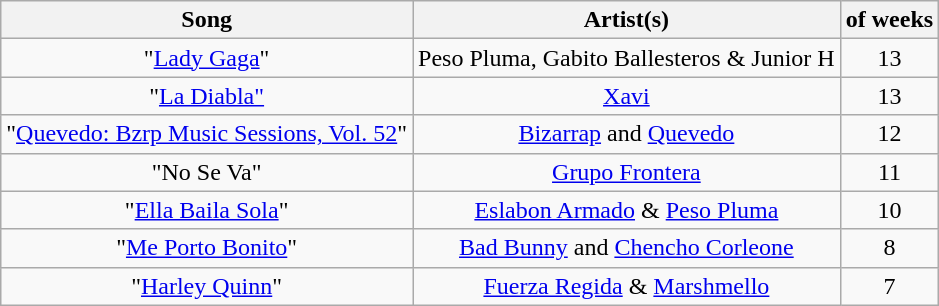<table class="wikitable" border="1" style="text-align: center;">
<tr>
<th>Song</th>
<th>Artist(s)</th>
<th> of weeks</th>
</tr>
<tr>
<td>"<a href='#'>Lady Gaga</a>"</td>
<td>Peso Pluma, Gabito Ballesteros & Junior H</td>
<td>13</td>
</tr>
<tr>
<td>"<a href='#'>La Diabla"</a></td>
<td><a href='#'>Xavi</a></td>
<td>13</td>
</tr>
<tr>
<td>"<a href='#'>Quevedo: Bzrp Music Sessions, Vol. 52</a>"</td>
<td><a href='#'>Bizarrap</a> and <a href='#'>Quevedo</a></td>
<td>12</td>
</tr>
<tr>
<td>"No Se Va"</td>
<td><a href='#'>Grupo Frontera</a></td>
<td>11</td>
</tr>
<tr>
<td>"<a href='#'>Ella Baila Sola</a>"</td>
<td><a href='#'>Eslabon Armado</a> & <a href='#'>Peso Pluma</a></td>
<td>10</td>
</tr>
<tr>
<td>"<a href='#'>Me Porto Bonito</a>"</td>
<td><a href='#'>Bad Bunny</a> and <a href='#'>Chencho Corleone</a></td>
<td>8</td>
</tr>
<tr>
<td>"<a href='#'>Harley Quinn</a>"</td>
<td><a href='#'>Fuerza Regida</a> & <a href='#'>Marshmello</a></td>
<td>7</td>
</tr>
</table>
